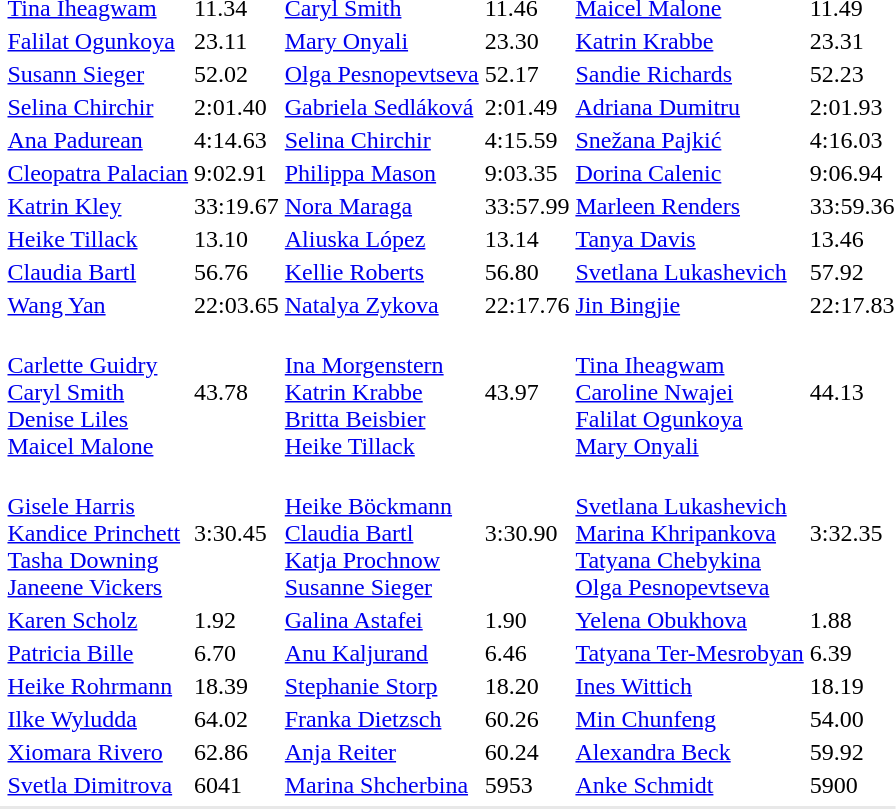<table>
<tr>
<td></td>
<td><a href='#'>Tina Iheagwam</a><br></td>
<td>11.34</td>
<td><a href='#'>Caryl Smith</a><br></td>
<td>11.46</td>
<td><a href='#'>Maicel Malone</a><br></td>
<td>11.49</td>
</tr>
<tr>
<td></td>
<td><a href='#'>Falilat Ogunkoya</a><br></td>
<td>23.11</td>
<td><a href='#'>Mary Onyali</a><br></td>
<td>23.30</td>
<td><a href='#'>Katrin Krabbe</a><br></td>
<td>23.31</td>
</tr>
<tr>
<td></td>
<td><a href='#'>Susann Sieger</a><br></td>
<td>52.02</td>
<td><a href='#'>Olga Pesnopevtseva</a><br></td>
<td>52.17</td>
<td><a href='#'>Sandie Richards</a><br></td>
<td>52.23</td>
</tr>
<tr>
<td></td>
<td><a href='#'>Selina Chirchir</a><br></td>
<td>2:01.40</td>
<td><a href='#'>Gabriela Sedláková</a><br></td>
<td>2:01.49</td>
<td><a href='#'>Adriana Dumitru</a><br></td>
<td>2:01.93</td>
</tr>
<tr>
<td></td>
<td><a href='#'>Ana Padurean</a><br></td>
<td>4:14.63</td>
<td><a href='#'>Selina Chirchir</a><br></td>
<td>4:15.59</td>
<td><a href='#'>Snežana Pajkić</a><br></td>
<td>4:16.03</td>
</tr>
<tr>
<td></td>
<td><a href='#'>Cleopatra Palacian</a><br></td>
<td>9:02.91</td>
<td><a href='#'>Philippa Mason</a><br></td>
<td>9:03.35</td>
<td><a href='#'>Dorina Calenic</a><br></td>
<td>9:06.94</td>
</tr>
<tr>
<td></td>
<td><a href='#'>Katrin Kley</a><br></td>
<td>33:19.67</td>
<td><a href='#'>Nora Maraga</a><br></td>
<td>33:57.99</td>
<td><a href='#'>Marleen Renders</a><br></td>
<td>33:59.36</td>
</tr>
<tr>
<td></td>
<td><a href='#'>Heike Tillack</a><br></td>
<td>13.10</td>
<td><a href='#'>Aliuska López</a><br></td>
<td>13.14</td>
<td><a href='#'>Tanya Davis</a><br></td>
<td>13.46</td>
</tr>
<tr>
<td></td>
<td><a href='#'>Claudia Bartl</a><br></td>
<td>56.76</td>
<td><a href='#'>Kellie Roberts</a><br></td>
<td>56.80</td>
<td><a href='#'>Svetlana Lukashevich</a><br></td>
<td>57.92</td>
</tr>
<tr>
<td></td>
<td><a href='#'>Wang Yan</a><br></td>
<td>22:03.65</td>
<td><a href='#'>Natalya Zykova</a><br></td>
<td>22:17.76</td>
<td><a href='#'>Jin Bingjie</a><br></td>
<td>22:17.83</td>
</tr>
<tr>
<td></td>
<td><br><a href='#'>Carlette Guidry</a><br><a href='#'>Caryl Smith</a><br><a href='#'>Denise Liles</a><br><a href='#'>Maicel Malone</a></td>
<td>43.78</td>
<td><br><a href='#'>Ina Morgenstern</a><br><a href='#'>Katrin Krabbe</a><br><a href='#'>Britta Beisbier</a><br><a href='#'>Heike Tillack</a></td>
<td>43.97</td>
<td><br><a href='#'>Tina Iheagwam</a><br><a href='#'>Caroline Nwajei</a><br><a href='#'>Falilat Ogunkoya</a><br><a href='#'>Mary Onyali</a></td>
<td>44.13</td>
</tr>
<tr>
<td></td>
<td><br><a href='#'>Gisele Harris</a><br><a href='#'>Kandice Princhett</a><br><a href='#'>Tasha Downing</a><br><a href='#'>Janeene Vickers</a></td>
<td>3:30.45</td>
<td><br><a href='#'>Heike Böckmann</a><br><a href='#'>Claudia Bartl</a><br><a href='#'>Katja Prochnow</a><br><a href='#'>Susanne Sieger</a></td>
<td>3:30.90</td>
<td><br><a href='#'>Svetlana Lukashevich</a><br><a href='#'>Marina Khripankova</a><br><a href='#'>Tatyana Chebykina</a><br><a href='#'>Olga Pesnopevtseva</a></td>
<td>3:32.35</td>
</tr>
<tr>
<td></td>
<td><a href='#'>Karen Scholz</a><br></td>
<td>1.92</td>
<td><a href='#'>Galina Astafei</a><br></td>
<td>1.90</td>
<td><a href='#'>Yelena Obukhova</a><br></td>
<td>1.88</td>
</tr>
<tr>
<td></td>
<td><a href='#'>Patricia Bille</a><br></td>
<td>6.70</td>
<td><a href='#'>Anu Kaljurand</a><br></td>
<td>6.46</td>
<td><a href='#'>Tatyana Ter-Mesrobyan</a><br></td>
<td>6.39</td>
</tr>
<tr>
<td></td>
<td><a href='#'>Heike Rohrmann</a><br></td>
<td>18.39</td>
<td><a href='#'>Stephanie Storp</a><br></td>
<td>18.20</td>
<td><a href='#'>Ines Wittich</a><br></td>
<td>18.19</td>
</tr>
<tr>
<td></td>
<td><a href='#'>Ilke Wyludda</a><br></td>
<td>64.02</td>
<td><a href='#'>Franka Dietzsch</a><br></td>
<td>60.26</td>
<td><a href='#'>Min Chunfeng</a><br></td>
<td>54.00</td>
</tr>
<tr>
<td></td>
<td><a href='#'>Xiomara Rivero</a><br></td>
<td>62.86</td>
<td><a href='#'>Anja Reiter</a><br></td>
<td>60.24</td>
<td><a href='#'>Alexandra Beck</a><br></td>
<td>59.92</td>
</tr>
<tr>
<td></td>
<td><a href='#'>Svetla Dimitrova</a><br></td>
<td>6041</td>
<td><a href='#'>Marina Shcherbina</a><br></td>
<td>5953</td>
<td><a href='#'>Anke Schmidt</a><br></td>
<td>5900</td>
</tr>
<tr>
</tr>
<tr bgcolor= e8e8e8>
<td colspan=7></td>
</tr>
</table>
